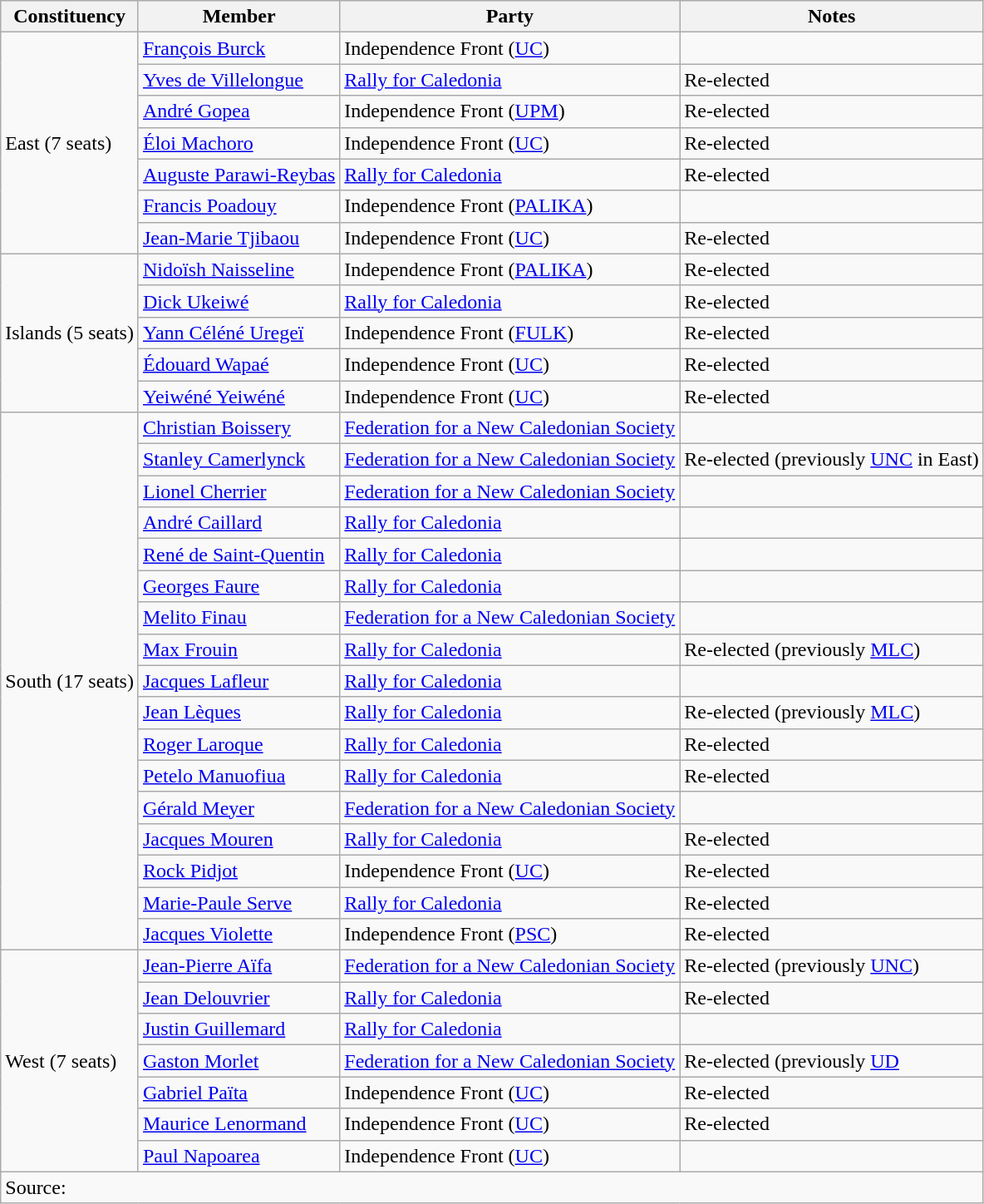<table class="wikitable sortable">
<tr>
<th>Constituency</th>
<th>Member</th>
<th>Party</th>
<th>Notes</th>
</tr>
<tr>
<td rowspan=7>East (7 seats)</td>
<td><a href='#'>François Burck</a></td>
<td>Independence Front (<a href='#'>UC</a>)</td>
<td></td>
</tr>
<tr>
<td><a href='#'>Yves de Villelongue</a></td>
<td><a href='#'>Rally for Caledonia</a></td>
<td>Re-elected</td>
</tr>
<tr>
<td><a href='#'>André Gopea</a></td>
<td>Independence Front (<a href='#'>UPM</a>)</td>
<td>Re-elected</td>
</tr>
<tr>
<td><a href='#'>Éloi Machoro</a></td>
<td>Independence Front (<a href='#'>UC</a>)</td>
<td>Re-elected</td>
</tr>
<tr>
<td><a href='#'>Auguste Parawi-Reybas</a></td>
<td><a href='#'>Rally for Caledonia</a></td>
<td>Re-elected</td>
</tr>
<tr>
<td><a href='#'>Francis Poadouy</a></td>
<td>Independence Front (<a href='#'>PALIKA</a>)</td>
<td></td>
</tr>
<tr>
<td><a href='#'>Jean-Marie Tjibaou</a></td>
<td>Independence Front (<a href='#'>UC</a>)</td>
<td>Re-elected</td>
</tr>
<tr>
<td rowspan=5>Islands (5 seats)</td>
<td><a href='#'>Nidoïsh Naisseline</a></td>
<td>Independence Front (<a href='#'>PALIKA</a>)</td>
<td>Re-elected</td>
</tr>
<tr>
<td><a href='#'>Dick Ukeiwé</a></td>
<td><a href='#'>Rally for Caledonia</a></td>
<td>Re-elected</td>
</tr>
<tr>
<td><a href='#'>Yann Céléné Uregeï</a></td>
<td>Independence Front (<a href='#'>FULK</a>)</td>
<td>Re-elected</td>
</tr>
<tr>
<td><a href='#'>Édouard Wapaé</a></td>
<td>Independence Front (<a href='#'>UC</a>)</td>
<td>Re-elected</td>
</tr>
<tr>
<td><a href='#'>Yeiwéné Yeiwéné</a></td>
<td>Independence Front (<a href='#'>UC</a>)</td>
<td>Re-elected</td>
</tr>
<tr>
<td rowspan=17>South (17 seats)</td>
<td><a href='#'>Christian Boissery</a></td>
<td><a href='#'>Federation for a New Caledonian Society</a></td>
<td></td>
</tr>
<tr>
<td><a href='#'>Stanley Camerlynck</a></td>
<td><a href='#'>Federation for a New Caledonian Society</a></td>
<td>Re-elected (previously <a href='#'>UNC</a> in East)</td>
</tr>
<tr>
<td><a href='#'>Lionel Cherrier</a></td>
<td><a href='#'>Federation for a New Caledonian Society</a></td>
<td></td>
</tr>
<tr>
<td><a href='#'>André Caillard</a></td>
<td><a href='#'>Rally for Caledonia</a></td>
<td></td>
</tr>
<tr>
<td><a href='#'>René de Saint-Quentin</a></td>
<td><a href='#'>Rally for Caledonia</a></td>
<td></td>
</tr>
<tr>
<td><a href='#'>Georges Faure</a></td>
<td><a href='#'>Rally for Caledonia</a></td>
<td></td>
</tr>
<tr>
<td><a href='#'>Melito Finau</a></td>
<td><a href='#'>Federation for a New Caledonian Society</a></td>
<td></td>
</tr>
<tr>
<td><a href='#'>Max Frouin</a></td>
<td><a href='#'>Rally for Caledonia</a></td>
<td>Re-elected (previously <a href='#'>MLC</a>)</td>
</tr>
<tr>
<td><a href='#'>Jacques Lafleur</a></td>
<td><a href='#'>Rally for Caledonia</a></td>
<td></td>
</tr>
<tr>
<td><a href='#'>Jean Lèques</a></td>
<td><a href='#'>Rally for Caledonia</a></td>
<td>Re-elected (previously <a href='#'>MLC</a>)</td>
</tr>
<tr>
<td><a href='#'>Roger Laroque</a></td>
<td><a href='#'>Rally for Caledonia</a></td>
<td>Re-elected</td>
</tr>
<tr>
<td><a href='#'>Petelo Manuofiua</a></td>
<td><a href='#'>Rally for Caledonia</a></td>
<td>Re-elected</td>
</tr>
<tr>
<td><a href='#'>Gérald Meyer</a></td>
<td><a href='#'>Federation for a New Caledonian Society</a></td>
<td></td>
</tr>
<tr>
<td><a href='#'>Jacques Mouren</a></td>
<td><a href='#'>Rally for Caledonia</a></td>
<td>Re-elected</td>
</tr>
<tr>
<td><a href='#'>Rock Pidjot</a></td>
<td>Independence Front (<a href='#'>UC</a>)</td>
<td>Re-elected</td>
</tr>
<tr>
<td><a href='#'>Marie-Paule Serve</a></td>
<td><a href='#'>Rally for Caledonia</a></td>
<td>Re-elected</td>
</tr>
<tr>
<td><a href='#'>Jacques Violette</a></td>
<td>Independence Front (<a href='#'>PSC</a>)</td>
<td>Re-elected</td>
</tr>
<tr>
<td rowspan=7>West (7 seats)</td>
<td><a href='#'>Jean-Pierre Aïfa</a></td>
<td><a href='#'>Federation for a New Caledonian Society</a></td>
<td>Re-elected (previously <a href='#'>UNC</a>)</td>
</tr>
<tr>
<td><a href='#'>Jean Delouvrier</a></td>
<td><a href='#'>Rally for Caledonia</a></td>
<td>Re-elected</td>
</tr>
<tr>
<td><a href='#'>Justin Guillemard</a></td>
<td><a href='#'>Rally for Caledonia</a></td>
<td></td>
</tr>
<tr>
<td><a href='#'>Gaston Morlet</a></td>
<td><a href='#'>Federation for a New Caledonian Society</a></td>
<td>Re-elected (previously <a href='#'>UD</a></td>
</tr>
<tr>
<td><a href='#'>Gabriel Païta</a></td>
<td>Independence Front (<a href='#'>UC</a>)</td>
<td>Re-elected</td>
</tr>
<tr>
<td><a href='#'>Maurice Lenormand</a></td>
<td>Independence Front (<a href='#'>UC</a>)</td>
<td>Re-elected</td>
</tr>
<tr>
<td><a href='#'>Paul Napoarea</a></td>
<td>Independence Front (<a href='#'>UC</a>)</td>
<td></td>
</tr>
<tr class=sortbottom>
<td colspan=4>Source: </td>
</tr>
</table>
